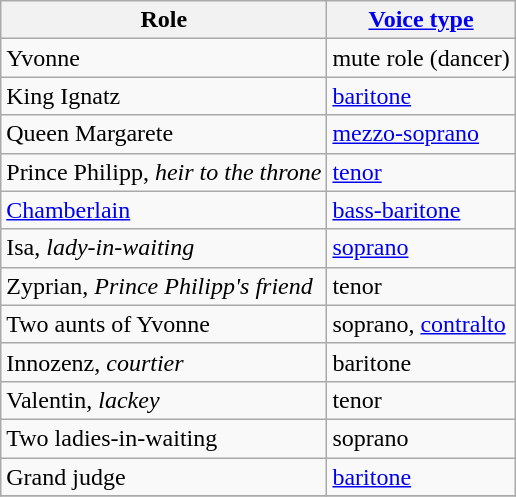<table class="wikitable">
<tr>
<th>Role</th>
<th><a href='#'>Voice type</a><br></th>
</tr>
<tr>
<td>Yvonne</td>
<td>mute role (dancer)</td>
</tr>
<tr>
<td>King Ignatz</td>
<td><a href='#'>baritone</a></td>
</tr>
<tr>
<td>Queen Margarete</td>
<td><a href='#'>mezzo-soprano</a></td>
</tr>
<tr>
<td>Prince Philipp,  <em>heir to the throne</em></td>
<td><a href='#'>tenor</a></td>
</tr>
<tr>
<td><a href='#'>Chamberlain</a></td>
<td><a href='#'>bass-baritone</a></td>
</tr>
<tr>
<td>Isa, <em>lady-in-waiting</em></td>
<td><a href='#'>soprano</a></td>
</tr>
<tr>
<td>Zyprian, <em>Prince Philipp's friend</em></td>
<td>tenor</td>
</tr>
<tr>
<td>Two aunts of Yvonne</td>
<td>soprano, <a href='#'>contralto</a></td>
</tr>
<tr>
<td>Innozenz, <em>courtier</em></td>
<td>baritone</td>
</tr>
<tr>
<td>Valentin, <em>lackey</em></td>
<td>tenor</td>
</tr>
<tr>
<td>Two ladies-in-waiting</td>
<td>soprano</td>
</tr>
<tr>
<td>Grand judge</td>
<td><a href='#'>baritone</a></td>
</tr>
<tr>
</tr>
</table>
